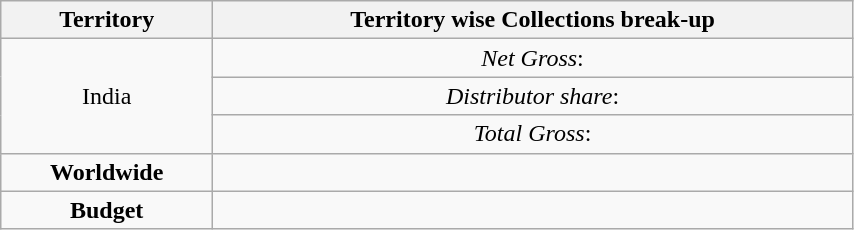<table class="wikitable"  style="float:centre; width:45%; text-align:center;">
<tr>
<th>Territory</th>
<th>Territory wise Collections break-up</th>
</tr>
<tr>
<td rowspan="3">India</td>
<td><em>Net Gross</em>:<br></td>
</tr>
<tr>
<td><em>Distributor share</em>:<br></td>
</tr>
<tr>
<td><em>Total Gross</em>:<br></td>
</tr>
<tr>
<td><strong>Worldwide</strong></td>
<td></td>
</tr>
<tr>
<td><strong>Budget</strong></td>
<td></td>
</tr>
</table>
